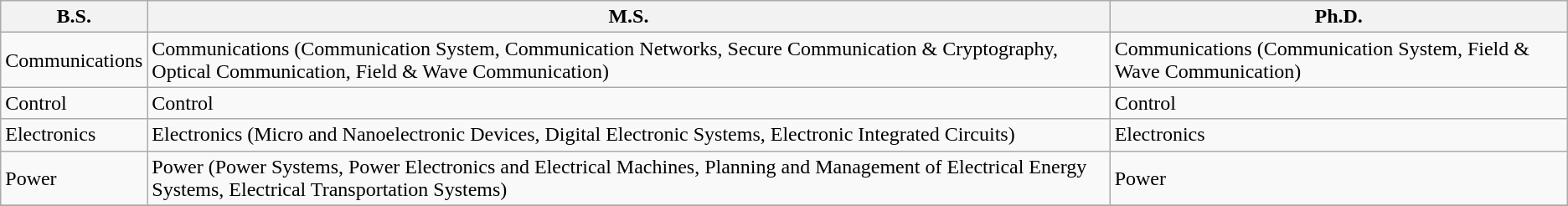<table class="wikitable">
<tr>
<th>B.S.</th>
<th>M.S.</th>
<th>Ph.D.</th>
</tr>
<tr>
<td>Communications</td>
<td>Communications (Communication System, Communication Networks, Secure Communication & Cryptography, Optical Communication, Field & Wave Communication)</td>
<td>Communications (Communication System, Field & Wave Communication)</td>
</tr>
<tr>
<td>Control</td>
<td>Control</td>
<td>Control</td>
</tr>
<tr>
<td>Electronics</td>
<td>Electronics (Micro and Nanoelectronic Devices, Digital Electronic Systems, Electronic Integrated Circuits)</td>
<td>Electronics</td>
</tr>
<tr>
<td>Power</td>
<td>Power (Power Systems, Power Electronics and Electrical Machines, Planning and Management of Electrical Energy Systems, Electrical Transportation Systems)</td>
<td>Power</td>
</tr>
<tr>
</tr>
</table>
